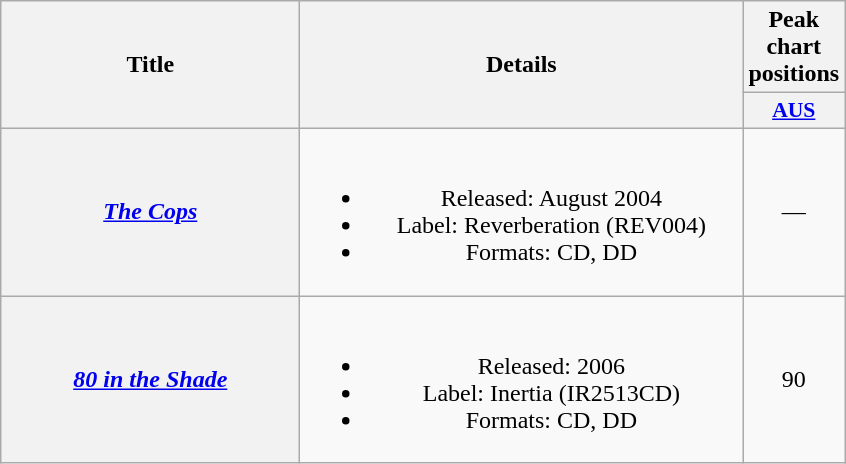<table class="wikitable plainrowheaders" style="text-align:center;">
<tr>
<th scope="col" rowspan="2" style="width:12em;">Title</th>
<th scope="col" rowspan="2" style="width:18em;">Details</th>
<th scope="col">Peak chart positions</th>
</tr>
<tr>
<th scope="col" style="width:2.8em;font-size:90%;"><a href='#'>AUS</a><br></th>
</tr>
<tr>
<th scope="row"><em><a href='#'>The Cops</a></em></th>
<td><br><ul><li>Released: August 2004</li><li>Label: Reverberation (REV004)</li><li>Formats: CD, DD</li></ul></td>
<td>—</td>
</tr>
<tr>
<th scope="row"><em><a href='#'>80 in the Shade</a></em></th>
<td><br><ul><li>Released: 2006</li><li>Label: Inertia (IR2513CD)</li><li>Formats: CD, DD</li></ul></td>
<td>90</td>
</tr>
</table>
